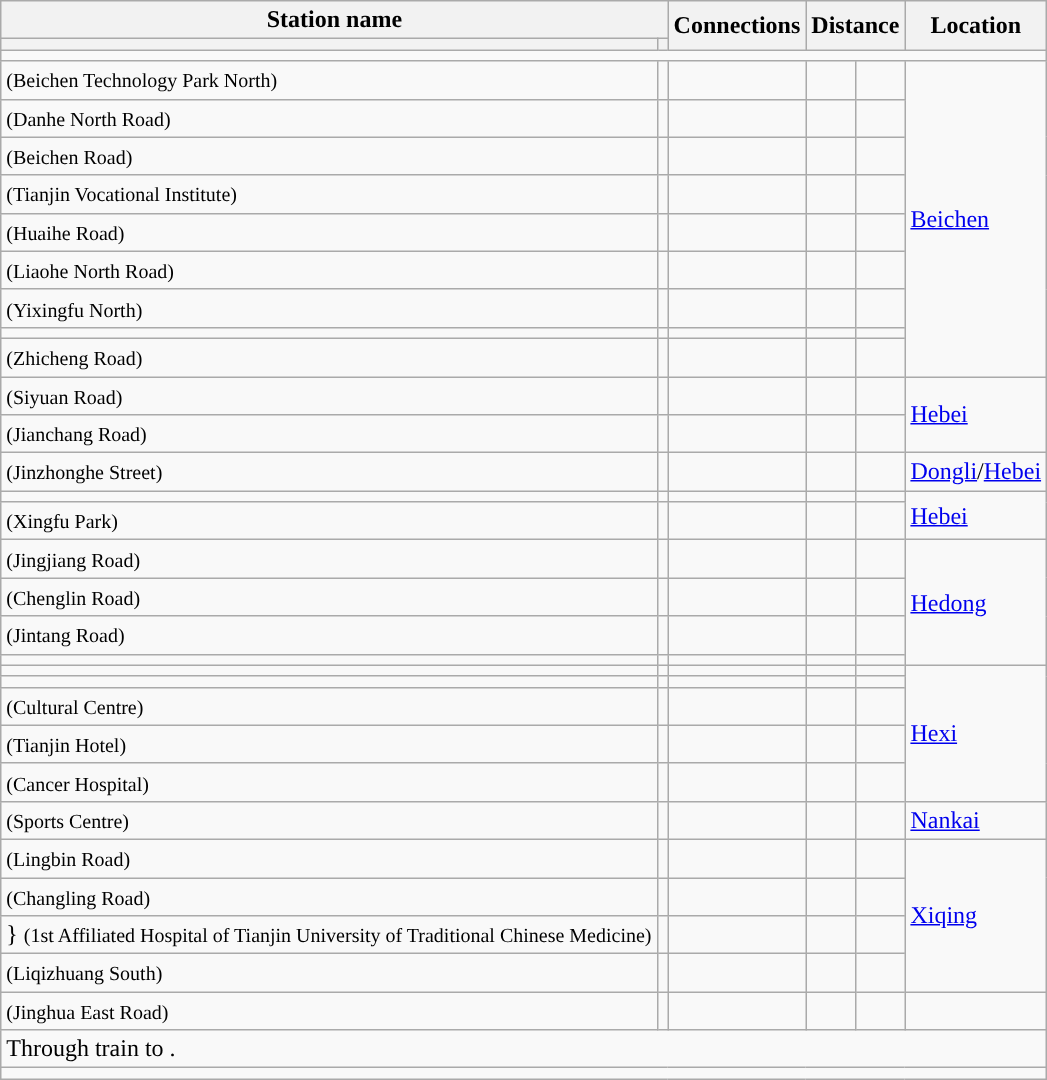<table class="wikitable">
<tr>
<th colspan="2">Station name</th>
<th rowspan="2">Connections</th>
<th colspan="2" rowspan="2">Distance<br></th>
<th rowspan="2">Location</th>
</tr>
<tr>
<th></th>
<th></th>
</tr>
<tr style="background:#">
<td colspan = "6"></td>
</tr>
<tr>
<td> <small>(Beichen Technology Park North)</small></td>
<td></td>
<td></td>
<td></td>
<td></td>
<td rowspan="9"><a href='#'>Beichen</a></td>
</tr>
<tr>
<td> <small>(Danhe North Road)</small></td>
<td></td>
<td></td>
<td></td>
<td></td>
</tr>
<tr>
<td> <small>(Beichen Road)</small></td>
<td></td>
<td></td>
<td></td>
<td></td>
</tr>
<tr>
<td> <small>(Tianjin Vocational Institute)</small></td>
<td></td>
<td></td>
<td></td>
<td></td>
</tr>
<tr>
<td> <small>(Huaihe Road)</small></td>
<td></td>
<td></td>
<td></td>
<td></td>
</tr>
<tr>
<td> <small>(Liaohe North Road)</small></td>
<td></td>
<td></td>
<td></td>
<td></td>
</tr>
<tr>
<td> <small>(Yixingfu North)</small></td>
<td></td>
<td></td>
<td></td>
<td></td>
</tr>
<tr>
<td></td>
<td></td>
<td></td>
<td></td>
<td></td>
</tr>
<tr>
<td> <small>(Zhicheng Road)</small></td>
<td></td>
<td></td>
<td></td>
<td></td>
</tr>
<tr>
<td> <small>(Siyuan Road)</small></td>
<td></td>
<td></td>
<td></td>
<td></td>
<td rowspan="2"><a href='#'>Hebei</a></td>
</tr>
<tr>
<td> <small>(Jianchang Road)</small></td>
<td></td>
<td></td>
<td></td>
<td></td>
</tr>
<tr>
<td> <small>(Jinzhonghe Street)</small></td>
<td></td>
<td></td>
<td></td>
<td></td>
<td><a href='#'>Dongli</a>/<a href='#'>Hebei</a></td>
</tr>
<tr>
<td></td>
<td></td>
<td></td>
<td></td>
<td></td>
<td rowspan="2"><a href='#'>Hebei</a></td>
</tr>
<tr>
<td> <small>(Xingfu Park)</small></td>
<td></td>
<td></td>
<td></td>
<td></td>
</tr>
<tr>
<td> <small>(Jingjiang Road)</small></td>
<td></td>
<td></td>
<td></td>
<td></td>
<td rowspan="4"><a href='#'>Hedong</a></td>
</tr>
<tr>
<td> <small>(Chenglin Road)</small></td>
<td></td>
<td></td>
<td></td>
<td></td>
</tr>
<tr>
<td> <small>(Jintang Road)</small></td>
<td></td>
<td></td>
<td></td>
<td></td>
</tr>
<tr>
<td></td>
<td></td>
<td></td>
<td></td>
<td></td>
</tr>
<tr>
<td></td>
<td></td>
<td></td>
<td></td>
<td></td>
<td rowspan="5"><a href='#'>Hexi</a></td>
</tr>
<tr>
<td></td>
<td></td>
<td></td>
<td></td>
<td></td>
</tr>
<tr>
<td> <small>(Cultural Centre)</small></td>
<td></td>
<td></td>
<td></td>
<td></td>
</tr>
<tr>
<td> <small>(Tianjin Hotel)</small></td>
<td></td>
<td></td>
<td></td>
<td></td>
</tr>
<tr>
<td> <small>(Cancer Hospital)</small></td>
<td></td>
<td></td>
<td></td>
<td></td>
</tr>
<tr>
<td> <small>(Sports Centre)</small></td>
<td></td>
<td></td>
<td></td>
<td></td>
<td><a href='#'>Nankai</a></td>
</tr>
<tr>
<td> <small>(Lingbin Road)</small></td>
<td></td>
<td></td>
<td></td>
<td></td>
<td rowspan="4"><a href='#'>Xiqing</a></td>
</tr>
<tr>
<td> <small>(Changling Road)</small></td>
<td></td>
<td></td>
<td></td>
<td></td>
</tr>
<tr>
<td>} <small>(1st Affiliated Hospital of Tianjin University of Traditional Chinese Medicine)</small></td>
<td></td>
<td></td>
<td></td>
<td></td>
</tr>
<tr>
<td> <small>(Liqizhuang South)</small></td>
<td></td>
<td></td>
<td></td>
<td></td>
</tr>
<tr>
<td> <small>(Jinghua East Road)</small></td>
<td></td>
<td></td>
<td></td>
<td></td>
</tr>
<tr>
<td colspan="6">Through train to .</td>
</tr>
<tr style="background:#">
<td colspan = "6"></td>
</tr>
</table>
